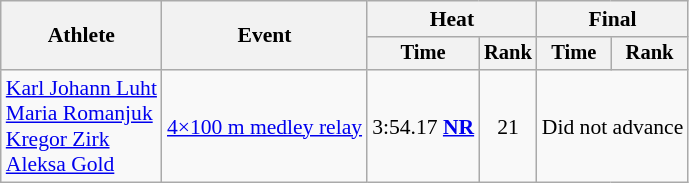<table class="wikitable" style="text-align:center; font-size:90%">
<tr>
<th rowspan=2>Athlete</th>
<th rowspan=2>Event</th>
<th colspan=2>Heat</th>
<th colspan=2>Final</th>
</tr>
<tr style="font-size:95%">
<th>Time</th>
<th>Rank</th>
<th>Time</th>
<th>Rank</th>
</tr>
<tr>
<td align=left><a href='#'>Karl Johann Luht</a><br><a href='#'>Maria Romanjuk</a><br><a href='#'>Kregor Zirk</a><br><a href='#'>Aleksa Gold</a></td>
<td align=left><a href='#'>4×100 m medley relay</a></td>
<td>3:54.17 <strong><a href='#'>NR</a></strong></td>
<td>21</td>
<td colspan=2>Did not advance</td>
</tr>
</table>
